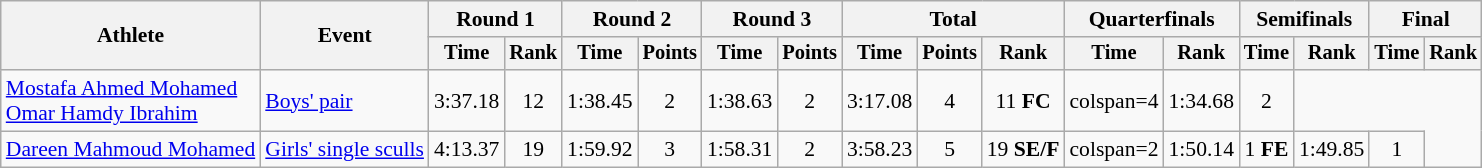<table class="wikitable" style="font-size:90%">
<tr>
<th rowspan="2">Athlete</th>
<th rowspan="2">Event</th>
<th colspan="2">Round 1</th>
<th colspan="2">Round 2</th>
<th colspan="2">Round 3</th>
<th colspan="3">Total</th>
<th colspan="2">Quarterfinals</th>
<th colspan="2">Semifinals</th>
<th colspan="2">Final</th>
</tr>
<tr style="font-size:95%">
<th>Time</th>
<th>Rank</th>
<th>Time</th>
<th>Points</th>
<th>Time</th>
<th>Points</th>
<th>Time</th>
<th>Points</th>
<th>Rank</th>
<th>Time</th>
<th>Rank</th>
<th>Time</th>
<th>Rank</th>
<th>Time</th>
<th>Rank</th>
</tr>
<tr align=center>
<td align=left><a href='#'>Mostafa Ahmed Mohamed</a><br><a href='#'>Omar Hamdy Ibrahim</a></td>
<td align=left><a href='#'>Boys' pair</a></td>
<td>3:37.18</td>
<td>12</td>
<td>1:38.45</td>
<td>2</td>
<td>1:38.63</td>
<td>2</td>
<td>3:17.08</td>
<td>4</td>
<td>11 <strong>FC</strong></td>
<td>colspan=4 </td>
<td>1:34.68</td>
<td>2</td>
</tr>
<tr align=center>
<td align=left><a href='#'>Dareen Mahmoud Mohamed</a></td>
<td align=left><a href='#'>Girls' single sculls</a></td>
<td>4:13.37</td>
<td>19</td>
<td>1:59.92</td>
<td>3</td>
<td>1:58.31</td>
<td>2</td>
<td>3:58.23</td>
<td>5</td>
<td>19 <strong>SE/F</strong></td>
<td>colspan=2 </td>
<td>1:50.14</td>
<td>1 <strong>FE</strong></td>
<td>1:49.85</td>
<td>1</td>
</tr>
</table>
